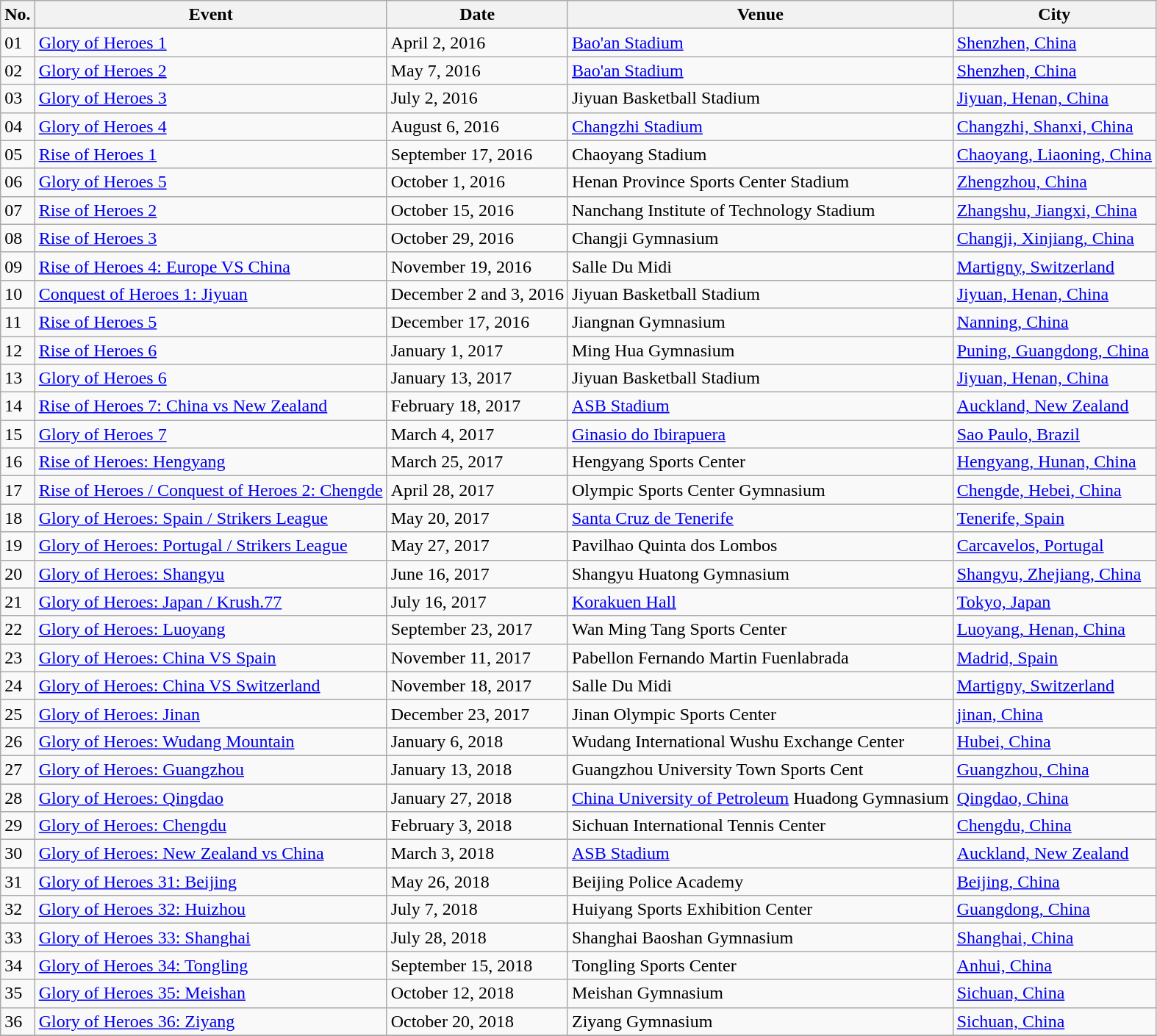<table class="wikitable sortable">
<tr>
<th>No.</th>
<th>Event</th>
<th>Date</th>
<th>Venue</th>
<th>City</th>
</tr>
<tr>
<td>01</td>
<td><a href='#'>Glory of Heroes 1</a></td>
<td>April 2, 2016</td>
<td><a href='#'>Bao'an Stadium</a></td>
<td> <a href='#'>Shenzhen, China</a></td>
</tr>
<tr>
<td>02</td>
<td><a href='#'>Glory of Heroes 2</a></td>
<td>May 7, 2016</td>
<td><a href='#'>Bao'an Stadium</a></td>
<td> <a href='#'>Shenzhen, China</a></td>
</tr>
<tr>
<td>03</td>
<td><a href='#'>Glory of Heroes 3</a></td>
<td>July 2, 2016</td>
<td>Jiyuan Basketball Stadium</td>
<td> <a href='#'>Jiyuan, Henan, China</a></td>
</tr>
<tr>
<td>04</td>
<td><a href='#'>Glory of Heroes 4</a></td>
<td>August 6, 2016</td>
<td><a href='#'>Changzhi Stadium</a></td>
<td> <a href='#'>Changzhi, Shanxi, China</a></td>
</tr>
<tr>
<td>05</td>
<td><a href='#'>Rise of Heroes 1</a></td>
<td>September 17, 2016</td>
<td>Chaoyang Stadium</td>
<td> <a href='#'>Chaoyang, Liaoning, China</a></td>
</tr>
<tr>
<td>06</td>
<td><a href='#'>Glory of Heroes 5</a></td>
<td>October 1, 2016</td>
<td>Henan Province Sports Center Stadium</td>
<td> <a href='#'>Zhengzhou, China</a></td>
</tr>
<tr>
<td>07</td>
<td><a href='#'>Rise of Heroes 2</a></td>
<td>October 15, 2016</td>
<td>Nanchang Institute of Technology Stadium</td>
<td> <a href='#'>Zhangshu, Jiangxi, China</a></td>
</tr>
<tr>
<td>08</td>
<td><a href='#'>Rise of Heroes 3</a></td>
<td>October 29, 2016</td>
<td>Changji Gymnasium</td>
<td> <a href='#'>Changji, Xinjiang, China</a></td>
</tr>
<tr>
<td>09</td>
<td><a href='#'>Rise of Heroes 4: Europe VS China</a></td>
<td>November 19, 2016</td>
<td>Salle Du Midi</td>
<td> <a href='#'>Martigny, Switzerland</a></td>
</tr>
<tr>
<td>10</td>
<td><a href='#'>Conquest of Heroes 1: Jiyuan</a></td>
<td>December 2 and 3, 2016</td>
<td>Jiyuan Basketball Stadium</td>
<td> <a href='#'>Jiyuan, Henan, China</a></td>
</tr>
<tr>
<td>11</td>
<td><a href='#'>Rise of Heroes 5</a></td>
<td>December 17, 2016</td>
<td>Jiangnan Gymnasium</td>
<td> <a href='#'>Nanning, China</a></td>
</tr>
<tr>
<td>12</td>
<td><a href='#'>Rise of Heroes 6</a></td>
<td>January 1, 2017</td>
<td>Ming Hua Gymnasium</td>
<td> <a href='#'>Puning, Guangdong, China</a></td>
</tr>
<tr>
<td>13</td>
<td><a href='#'>Glory of Heroes 6</a></td>
<td>January 13, 2017</td>
<td>Jiyuan Basketball Stadium</td>
<td> <a href='#'>Jiyuan, Henan, China</a></td>
</tr>
<tr>
<td>14</td>
<td><a href='#'>Rise of Heroes 7: China vs New Zealand</a></td>
<td>February 18, 2017</td>
<td><a href='#'>ASB Stadium</a></td>
<td> <a href='#'>Auckland, New Zealand</a></td>
</tr>
<tr>
<td>15</td>
<td><a href='#'>Glory of Heroes 7</a></td>
<td>March 4, 2017</td>
<td><a href='#'>Ginasio do Ibirapuera</a></td>
<td> <a href='#'>Sao Paulo, Brazil</a></td>
</tr>
<tr>
<td>16</td>
<td><a href='#'>Rise of Heroes: Hengyang</a></td>
<td>March 25, 2017</td>
<td>Hengyang Sports Center</td>
<td> <a href='#'>Hengyang, Hunan, China</a></td>
</tr>
<tr>
<td>17</td>
<td><a href='#'>Rise of Heroes / Conquest of Heroes 2: Chengde</a></td>
<td>April 28, 2017</td>
<td>Olympic Sports Center Gymnasium</td>
<td> <a href='#'>Chengde, Hebei, China</a></td>
</tr>
<tr>
<td>18</td>
<td><a href='#'>Glory of Heroes: Spain / Strikers League</a></td>
<td>May 20, 2017</td>
<td><a href='#'>Santa Cruz de Tenerife</a></td>
<td> <a href='#'>Tenerife, Spain</a></td>
</tr>
<tr>
<td>19</td>
<td><a href='#'>Glory of Heroes: Portugal / Strikers League</a></td>
<td>May 27, 2017</td>
<td>Pavilhao Quinta dos Lombos</td>
<td> <a href='#'>Carcavelos, Portugal</a></td>
</tr>
<tr>
<td>20</td>
<td><a href='#'>Glory of Heroes: Shangyu</a></td>
<td>June 16, 2017</td>
<td>Shangyu Huatong Gymnasium</td>
<td> <a href='#'>Shangyu, Zhejiang, China</a></td>
</tr>
<tr>
<td>21</td>
<td><a href='#'>Glory of Heroes: Japan / Krush.77</a></td>
<td>July 16, 2017</td>
<td><a href='#'>Korakuen Hall</a></td>
<td> <a href='#'>Tokyo, Japan</a></td>
</tr>
<tr>
<td>22</td>
<td><a href='#'>Glory of Heroes: Luoyang</a></td>
<td>September 23, 2017</td>
<td>Wan Ming Tang Sports Center</td>
<td> <a href='#'>Luoyang, Henan, China</a></td>
</tr>
<tr>
<td>23</td>
<td><a href='#'>Glory of Heroes: China VS Spain</a></td>
<td>November 11, 2017</td>
<td>Pabellon Fernando Martin Fuenlabrada</td>
<td> <a href='#'>Madrid, Spain</a></td>
</tr>
<tr>
<td>24</td>
<td><a href='#'>Glory of Heroes: China VS Switzerland</a></td>
<td>November 18, 2017</td>
<td>Salle Du Midi</td>
<td> <a href='#'>Martigny, Switzerland</a></td>
</tr>
<tr>
<td>25</td>
<td><a href='#'>Glory of Heroes: Jinan</a></td>
<td>December 23, 2017</td>
<td>Jinan Olympic Sports Center</td>
<td> <a href='#'>jinan, China</a></td>
</tr>
<tr>
<td>26</td>
<td><a href='#'>Glory of Heroes: Wudang Mountain</a></td>
<td>January 6, 2018</td>
<td>Wudang International Wushu Exchange Center</td>
<td> <a href='#'>Hubei, China</a></td>
</tr>
<tr>
<td>27</td>
<td><a href='#'>Glory of Heroes: Guangzhou</a></td>
<td>January 13, 2018</td>
<td>Guangzhou University Town Sports Cent</td>
<td> <a href='#'>Guangzhou, China</a></td>
</tr>
<tr>
<td>28</td>
<td><a href='#'>Glory of Heroes: Qingdao</a></td>
<td>January 27, 2018</td>
<td><a href='#'>China University of Petroleum</a> Huadong Gymnasium</td>
<td> <a href='#'>Qingdao, China</a></td>
</tr>
<tr>
<td>29</td>
<td><a href='#'>Glory of Heroes: Chengdu</a></td>
<td>February 3, 2018</td>
<td>Sichuan International Tennis Center</td>
<td> <a href='#'>Chengdu, China</a></td>
</tr>
<tr>
<td>30</td>
<td><a href='#'>Glory of Heroes: New Zealand vs China</a></td>
<td>March 3, 2018</td>
<td><a href='#'>ASB Stadium</a></td>
<td> <a href='#'>Auckland, New Zealand</a></td>
</tr>
<tr>
<td>31</td>
<td><a href='#'>Glory of Heroes 31: Beijing</a></td>
<td>May 26, 2018</td>
<td>Beijing Police Academy</td>
<td> <a href='#'>Beijing, China</a></td>
</tr>
<tr>
<td>32</td>
<td><a href='#'>Glory of Heroes 32: Huizhou</a></td>
<td>July 7, 2018</td>
<td>Huiyang Sports Exhibition Center</td>
<td> <a href='#'>Guangdong, China</a></td>
</tr>
<tr>
<td>33</td>
<td><a href='#'>Glory of Heroes 33: Shanghai</a></td>
<td>July 28, 2018</td>
<td>Shanghai Baoshan Gymnasium</td>
<td> <a href='#'>Shanghai, China</a></td>
</tr>
<tr>
<td>34</td>
<td><a href='#'>Glory of Heroes 34: Tongling</a></td>
<td>September 15, 2018</td>
<td>Tongling Sports Center</td>
<td> <a href='#'>Anhui, China</a></td>
</tr>
<tr>
<td>35</td>
<td><a href='#'>Glory of Heroes 35: Meishan</a></td>
<td>October 12, 2018</td>
<td>Meishan Gymnasium</td>
<td> <a href='#'>Sichuan, China</a></td>
</tr>
<tr>
<td>36</td>
<td><a href='#'>Glory of Heroes 36: Ziyang</a></td>
<td>October 20, 2018</td>
<td>Ziyang Gymnasium</td>
<td> <a href='#'>Sichuan, China</a></td>
</tr>
<tr>
</tr>
</table>
